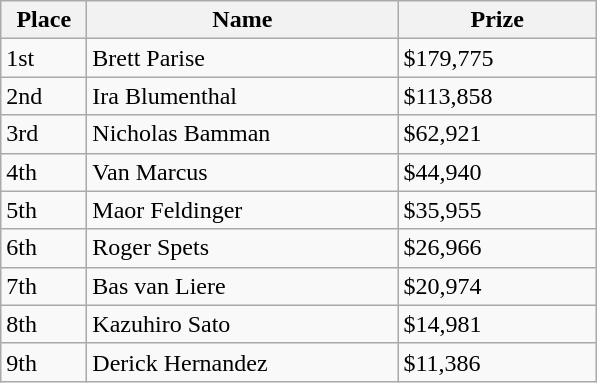<table class="wikitable">
<tr>
<th width="50">Place</th>
<th width="200">Name</th>
<th width="125">Prize</th>
</tr>
<tr>
<td>1st</td>
<td> Brett Parise</td>
<td>$179,775</td>
</tr>
<tr>
<td>2nd</td>
<td> Ira Blumenthal</td>
<td>$113,858</td>
</tr>
<tr>
<td>3rd</td>
<td> Nicholas Bamman</td>
<td>$62,921</td>
</tr>
<tr>
<td>4th</td>
<td> Van Marcus</td>
<td>$44,940</td>
</tr>
<tr>
<td>5th</td>
<td> Maor Feldinger</td>
<td>$35,955</td>
</tr>
<tr>
<td>6th</td>
<td> Roger Spets</td>
<td>$26,966</td>
</tr>
<tr>
<td>7th</td>
<td> Bas van Liere</td>
<td>$20,974</td>
</tr>
<tr>
<td>8th</td>
<td> Kazuhiro Sato</td>
<td>$14,981</td>
</tr>
<tr>
<td>9th</td>
<td> Derick Hernandez</td>
<td>$11,386</td>
</tr>
</table>
